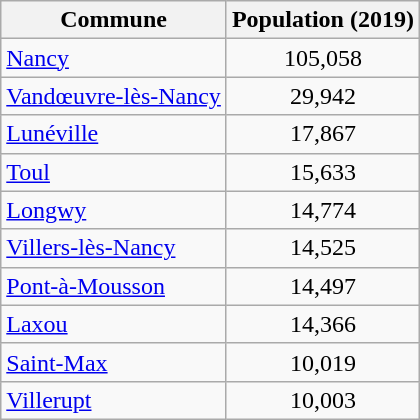<table class=wikitable>
<tr>
<th>Commune</th>
<th>Population (2019)</th>
</tr>
<tr>
<td><a href='#'>Nancy</a></td>
<td style="text-align: center;">105,058</td>
</tr>
<tr>
<td><a href='#'>Vandœuvre-lès-Nancy</a></td>
<td style="text-align: center;">29,942</td>
</tr>
<tr>
<td><a href='#'>Lunéville</a></td>
<td style="text-align: center;">17,867</td>
</tr>
<tr>
<td><a href='#'>Toul</a></td>
<td style="text-align: center;">15,633</td>
</tr>
<tr>
<td><a href='#'>Longwy</a></td>
<td style="text-align: center;">14,774</td>
</tr>
<tr>
<td><a href='#'>Villers-lès-Nancy</a></td>
<td style="text-align: center;">14,525</td>
</tr>
<tr>
<td><a href='#'>Pont-à-Mousson</a></td>
<td style="text-align: center;">14,497</td>
</tr>
<tr>
<td><a href='#'>Laxou</a></td>
<td style="text-align: center;">14,366</td>
</tr>
<tr>
<td><a href='#'>Saint-Max</a></td>
<td style="text-align: center;">10,019</td>
</tr>
<tr>
<td><a href='#'>Villerupt</a></td>
<td style="text-align: center;">10,003</td>
</tr>
</table>
